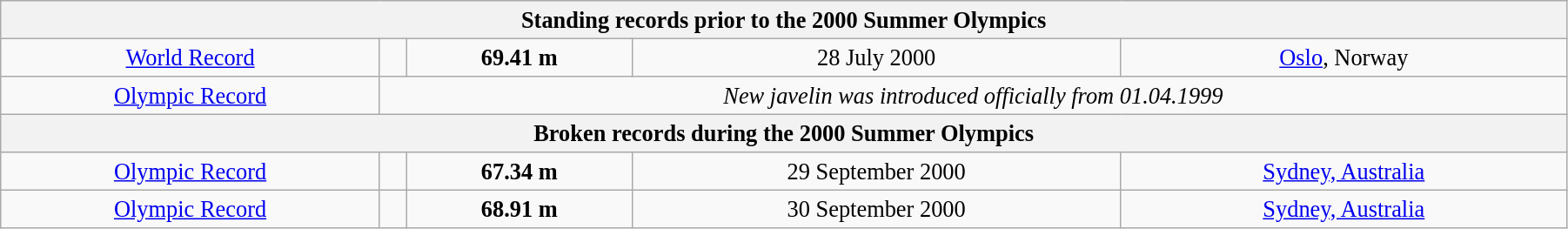<table class="wikitable" style=" text-align:center; font-size:110%;" width="95%">
<tr>
<th colspan="5">Standing records prior to the 2000 Summer Olympics</th>
</tr>
<tr>
<td><a href='#'>World Record</a></td>
<td></td>
<td><strong>69.41 m </strong></td>
<td>28 July 2000</td>
<td> <a href='#'>Oslo</a>, Norway</td>
</tr>
<tr>
<td><a href='#'>Olympic Record</a></td>
<td colspan=4><em>New javelin was introduced officially from 01.04.1999</em></td>
</tr>
<tr>
<th colspan="5">Broken records during the 2000 Summer Olympics</th>
</tr>
<tr>
<td><a href='#'>Olympic Record</a></td>
<td></td>
<td><strong>67.34 m </strong></td>
<td>29 September 2000</td>
<td> <a href='#'>Sydney, Australia</a></td>
</tr>
<tr>
<td><a href='#'>Olympic Record</a></td>
<td></td>
<td><strong>68.91 m </strong></td>
<td>30 September 2000</td>
<td> <a href='#'>Sydney, Australia</a></td>
</tr>
</table>
